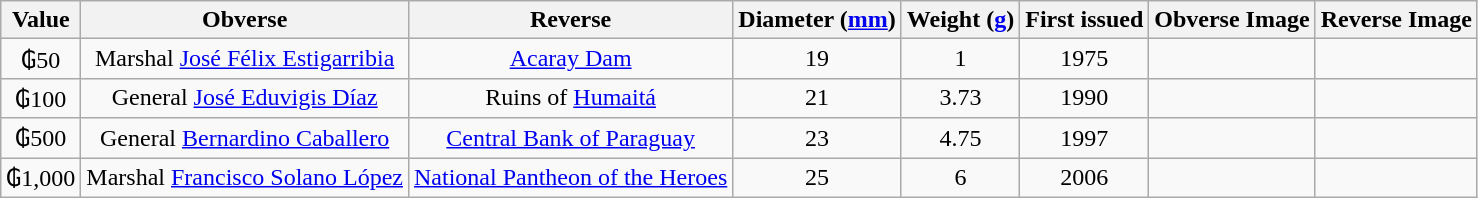<table class="wikitable">
<tr>
<th>Value</th>
<th>Obverse</th>
<th>Reverse</th>
<th>Diameter (<a href='#'>mm</a>)</th>
<th>Weight (<a href='#'>g</a>)</th>
<th>First issued</th>
<th>Obverse Image</th>
<th>Reverse Image</th>
</tr>
<tr style="text-align:center;">
<td>₲50</td>
<td>Marshal <a href='#'>José Félix Estigarribia</a></td>
<td><a href='#'>Acaray Dam</a></td>
<td>19</td>
<td>1</td>
<td>1975</td>
<td></td>
<td></td>
</tr>
<tr style="text-align:center;">
<td>₲100</td>
<td>General <a href='#'>José Eduvigis Díaz</a></td>
<td>Ruins of <a href='#'>Humaitá</a></td>
<td>21</td>
<td>3.73</td>
<td>1990</td>
<td></td>
<td></td>
</tr>
<tr style="text-align:center;">
<td>₲500</td>
<td>General <a href='#'>Bernardino Caballero</a></td>
<td><a href='#'>Central Bank of Paraguay</a></td>
<td>23</td>
<td>4.75</td>
<td>1997</td>
<td></td>
<td></td>
</tr>
<tr style="text-align:center;">
<td>₲1,000</td>
<td>Marshal <a href='#'>Francisco Solano López</a></td>
<td><a href='#'>National Pantheon of the Heroes</a></td>
<td>25</td>
<td>6</td>
<td>2006</td>
<td></td>
<td></td>
</tr>
</table>
